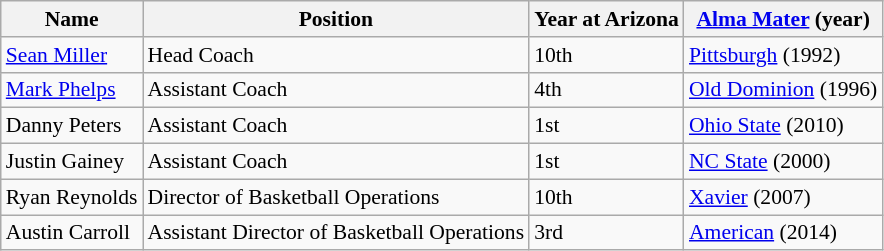<table class="wikitable" style="white-space:nowrap; font-size:90%;">
<tr>
<th>Name</th>
<th>Position</th>
<th>Year at Arizona</th>
<th><a href='#'>Alma Mater</a> (year)</th>
</tr>
<tr>
<td><a href='#'>Sean Miller</a></td>
<td>Head Coach</td>
<td>10th</td>
<td><a href='#'>Pittsburgh</a> (1992)</td>
</tr>
<tr>
<td><a href='#'>Mark Phelps</a></td>
<td>Assistant Coach</td>
<td>4th</td>
<td><a href='#'>Old Dominion</a> (1996)</td>
</tr>
<tr>
<td>Danny Peters</td>
<td>Assistant Coach</td>
<td>1st</td>
<td><a href='#'>Ohio State</a> (2010)</td>
</tr>
<tr>
<td>Justin Gainey</td>
<td>Assistant Coach</td>
<td>1st</td>
<td><a href='#'>NC State</a> (2000)</td>
</tr>
<tr>
<td>Ryan Reynolds</td>
<td>Director of Basketball Operations</td>
<td>10th</td>
<td><a href='#'>Xavier</a> (2007)</td>
</tr>
<tr>
<td>Austin Carroll</td>
<td>Assistant Director of Basketball Operations</td>
<td>3rd</td>
<td><a href='#'>American</a> (2014)</td>
</tr>
</table>
